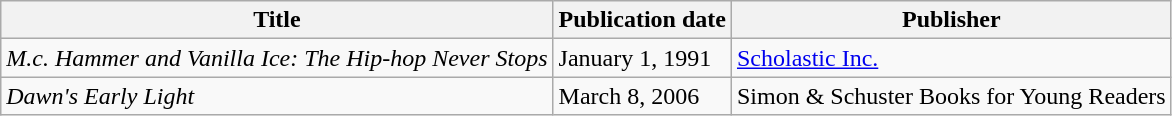<table class="wikitable sortable">
<tr>
<th>Title</th>
<th>Publication date</th>
<th>Publisher</th>
</tr>
<tr>
<td><em>M.c. Hammer and Vanilla Ice: The Hip-hop Never Stops</em></td>
<td>January 1, 1991</td>
<td><a href='#'>Scholastic Inc.</a></td>
</tr>
<tr>
<td><em>Dawn's Early Light</em></td>
<td>March 8, 2006</td>
<td>Simon & Schuster Books for Young Readers</td>
</tr>
</table>
